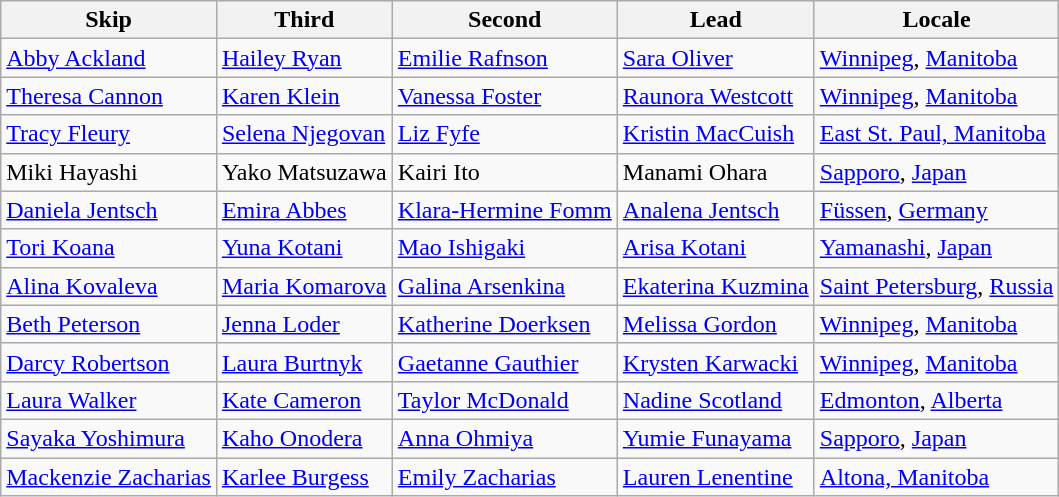<table class=wikitable>
<tr>
<th>Skip</th>
<th>Third</th>
<th>Second</th>
<th>Lead</th>
<th>Locale</th>
</tr>
<tr>
<td><a href='#'>Abby Ackland</a></td>
<td><a href='#'>Hailey Ryan</a></td>
<td><a href='#'>Emilie Rafnson</a></td>
<td><a href='#'>Sara Oliver</a></td>
<td> <a href='#'>Winnipeg</a>, <a href='#'>Manitoba</a></td>
</tr>
<tr>
<td><a href='#'>Theresa Cannon</a></td>
<td><a href='#'>Karen Klein</a></td>
<td><a href='#'>Vanessa Foster</a></td>
<td><a href='#'>Raunora Westcott</a></td>
<td> <a href='#'>Winnipeg</a>, <a href='#'>Manitoba</a></td>
</tr>
<tr>
<td><a href='#'>Tracy Fleury</a></td>
<td><a href='#'>Selena Njegovan</a></td>
<td><a href='#'>Liz Fyfe</a></td>
<td><a href='#'>Kristin MacCuish</a></td>
<td> <a href='#'>East St. Paul, Manitoba</a></td>
</tr>
<tr>
<td>Miki Hayashi</td>
<td>Yako Matsuzawa</td>
<td>Kairi Ito</td>
<td>Manami Ohara</td>
<td> <a href='#'>Sapporo</a>, <a href='#'>Japan</a></td>
</tr>
<tr>
<td><a href='#'>Daniela Jentsch</a></td>
<td><a href='#'>Emira Abbes</a></td>
<td><a href='#'>Klara-Hermine Fomm</a></td>
<td><a href='#'>Analena Jentsch</a></td>
<td> <a href='#'>Füssen</a>, <a href='#'>Germany</a></td>
</tr>
<tr>
<td><a href='#'>Tori Koana</a></td>
<td><a href='#'>Yuna Kotani</a></td>
<td><a href='#'>Mao Ishigaki</a></td>
<td><a href='#'>Arisa Kotani</a></td>
<td> <a href='#'>Yamanashi</a>, <a href='#'>Japan</a></td>
</tr>
<tr>
<td><a href='#'>Alina Kovaleva</a></td>
<td><a href='#'>Maria Komarova</a></td>
<td><a href='#'>Galina Arsenkina</a></td>
<td><a href='#'>Ekaterina Kuzmina</a></td>
<td> <a href='#'>Saint Petersburg</a>, <a href='#'>Russia</a></td>
</tr>
<tr>
<td><a href='#'>Beth Peterson</a></td>
<td><a href='#'>Jenna Loder</a></td>
<td><a href='#'>Katherine Doerksen</a></td>
<td><a href='#'>Melissa Gordon</a></td>
<td> <a href='#'>Winnipeg</a>, <a href='#'>Manitoba</a></td>
</tr>
<tr>
<td><a href='#'>Darcy Robertson</a></td>
<td><a href='#'>Laura Burtnyk</a></td>
<td><a href='#'>Gaetanne Gauthier</a></td>
<td><a href='#'>Krysten Karwacki</a></td>
<td> <a href='#'>Winnipeg</a>, <a href='#'>Manitoba</a></td>
</tr>
<tr>
<td><a href='#'>Laura Walker</a></td>
<td><a href='#'>Kate Cameron</a></td>
<td><a href='#'>Taylor McDonald</a></td>
<td><a href='#'>Nadine Scotland</a></td>
<td> <a href='#'>Edmonton</a>, <a href='#'>Alberta</a></td>
</tr>
<tr>
<td><a href='#'>Sayaka Yoshimura</a></td>
<td><a href='#'>Kaho Onodera</a></td>
<td><a href='#'>Anna Ohmiya</a></td>
<td><a href='#'>Yumie Funayama</a></td>
<td> <a href='#'>Sapporo</a>, <a href='#'>Japan</a></td>
</tr>
<tr>
<td><a href='#'>Mackenzie Zacharias</a></td>
<td><a href='#'>Karlee Burgess</a></td>
<td><a href='#'>Emily Zacharias</a></td>
<td><a href='#'>Lauren Lenentine</a></td>
<td> <a href='#'>Altona, Manitoba</a></td>
</tr>
</table>
